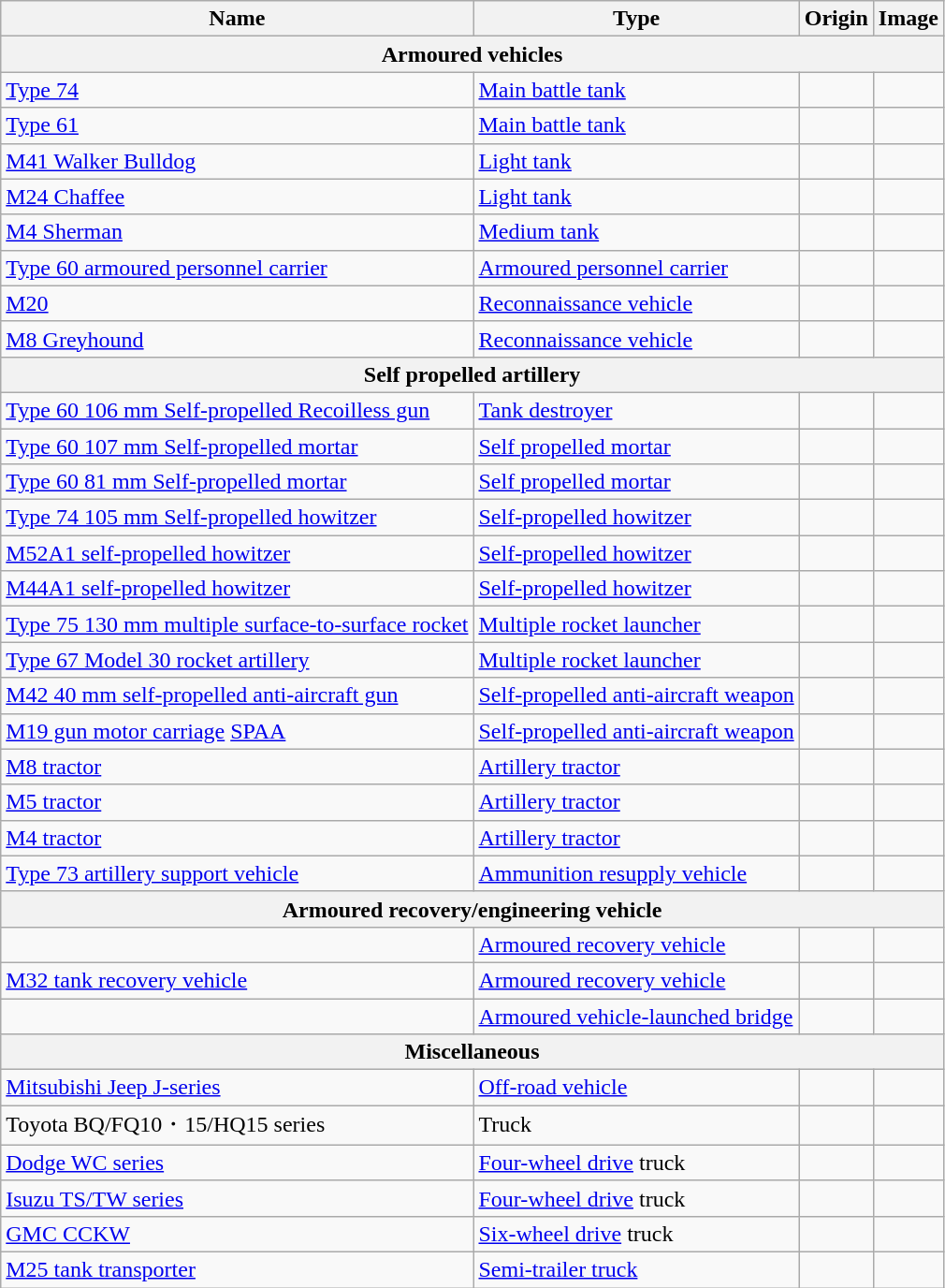<table class="wikitable">
<tr>
<th>Name</th>
<th>Type</th>
<th>Origin</th>
<th>Image</th>
</tr>
<tr>
<th colspan="4" style="align: center;">Armoured vehicles</th>
</tr>
<tr>
<td><a href='#'>Type 74</a></td>
<td><a href='#'>Main battle tank</a></td>
<td></td>
<td></td>
</tr>
<tr>
<td><a href='#'>Type 61</a></td>
<td><a href='#'>Main battle tank</a></td>
<td></td>
<td></td>
</tr>
<tr>
<td><a href='#'>M41 Walker Bulldog</a></td>
<td><a href='#'>Light tank</a></td>
<td></td>
<td></td>
</tr>
<tr>
<td><a href='#'>M24 Chaffee</a></td>
<td><a href='#'>Light tank</a></td>
<td></td>
<td></td>
</tr>
<tr>
<td><a href='#'>M4 Sherman</a></td>
<td><a href='#'>Medium tank</a></td>
<td></td>
<td></td>
</tr>
<tr>
<td><a href='#'>Type 60 armoured personnel carrier</a></td>
<td><a href='#'>Armoured personnel carrier</a></td>
<td></td>
<td></td>
</tr>
<tr>
<td><a href='#'>M20</a></td>
<td><a href='#'>Reconnaissance vehicle</a></td>
<td></td>
<td></td>
</tr>
<tr>
<td><a href='#'>M8 Greyhound</a></td>
<td><a href='#'>Reconnaissance vehicle</a></td>
<td></td>
<td></td>
</tr>
<tr>
<th colspan="4" style="align: center;">Self propelled artillery</th>
</tr>
<tr>
<td><a href='#'>Type 60 106 mm Self-propelled Recoilless gun</a></td>
<td><a href='#'>Tank destroyer</a></td>
<td></td>
<td></td>
</tr>
<tr>
<td><a href='#'>Type 60 107 mm Self-propelled mortar</a></td>
<td><a href='#'>Self propelled mortar</a></td>
<td></td>
<td></td>
</tr>
<tr>
<td><a href='#'>Type 60 81 mm Self-propelled mortar</a></td>
<td><a href='#'>Self propelled mortar</a></td>
<td></td>
<td></td>
</tr>
<tr>
<td><a href='#'>Type 74 105 mm Self-propelled howitzer</a></td>
<td><a href='#'>Self-propelled howitzer</a></td>
<td></td>
<td></td>
</tr>
<tr>
<td><a href='#'>M52A1 self-propelled howitzer</a></td>
<td><a href='#'>Self-propelled howitzer</a></td>
<td></td>
<td></td>
</tr>
<tr>
<td><a href='#'>M44A1 self-propelled howitzer</a></td>
<td><a href='#'>Self-propelled howitzer</a></td>
<td></td>
<td></td>
</tr>
<tr>
<td><a href='#'>Type 75 130 mm multiple surface-to-surface rocket</a></td>
<td><a href='#'>Multiple rocket launcher</a></td>
<td></td>
<td></td>
</tr>
<tr>
<td><a href='#'>Type 67 Model 30 rocket artillery</a></td>
<td><a href='#'>Multiple rocket launcher</a></td>
<td></td>
<td></td>
</tr>
<tr>
<td><a href='#'>M42 40 mm self-propelled anti-aircraft gun</a></td>
<td><a href='#'>Self-propelled anti-aircraft weapon</a></td>
<td></td>
<td></td>
</tr>
<tr>
<td><a href='#'>M19 gun motor carriage</a> <a href='#'>SPAA</a></td>
<td><a href='#'>Self-propelled anti-aircraft weapon</a></td>
<td></td>
<td></td>
</tr>
<tr>
<td><a href='#'>M8 tractor</a></td>
<td><a href='#'>Artillery tractor</a></td>
<td></td>
<td></td>
</tr>
<tr>
<td><a href='#'>M5 tractor</a></td>
<td><a href='#'>Artillery tractor</a></td>
<td></td>
<td></td>
</tr>
<tr>
<td><a href='#'>M4 tractor</a></td>
<td><a href='#'>Artillery tractor</a></td>
<td></td>
<td></td>
</tr>
<tr>
<td><a href='#'>Type 73 artillery support vehicle</a></td>
<td><a href='#'>Ammunition resupply vehicle</a></td>
<td></td>
<td></td>
</tr>
<tr>
<th colspan="5" style="align: center;">Armoured recovery/engineering vehicle</th>
</tr>
<tr>
<td></td>
<td><a href='#'>Armoured recovery vehicle</a></td>
<td></td>
<td></td>
</tr>
<tr>
<td><a href='#'>M32 tank recovery vehicle</a></td>
<td><a href='#'>Armoured recovery vehicle</a></td>
<td></td>
<td></td>
</tr>
<tr>
<td></td>
<td><a href='#'>Armoured vehicle-launched bridge</a></td>
<td></td>
<td></td>
</tr>
<tr>
<th colspan="5" style="align: center;">Miscellaneous</th>
</tr>
<tr>
<td><a href='#'>Mitsubishi Jeep J-series</a></td>
<td><a href='#'>Off-road vehicle</a></td>
<td></td>
<td></td>
</tr>
<tr>
<td>Toyota BQ/FQ10・15/HQ15 series</td>
<td>Truck</td>
<td></td>
<td></td>
</tr>
<tr>
<td><a href='#'>Dodge WC series</a></td>
<td><a href='#'>Four-wheel drive</a> truck</td>
<td></td>
<td></td>
</tr>
<tr>
<td><a href='#'>Isuzu TS/TW series</a></td>
<td><a href='#'>Four-wheel drive</a> truck</td>
<td></td>
<td></td>
</tr>
<tr>
<td><a href='#'>GMC CCKW</a></td>
<td><a href='#'>Six-wheel drive</a> truck</td>
<td></td>
<td></td>
</tr>
<tr>
<td><a href='#'>M25 tank transporter</a></td>
<td><a href='#'>Semi-trailer truck</a></td>
<td></td>
<td></td>
</tr>
</table>
